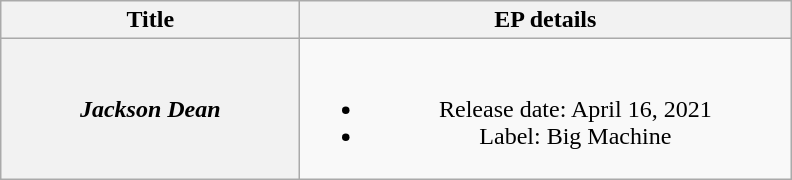<table class="wikitable plainrowheaders" style="text-align:center;">
<tr>
<th style="width:12em;">Title</th>
<th style="width:20em;">EP details</th>
</tr>
<tr>
<th scope="row"><em>Jackson Dean</em></th>
<td><br><ul><li>Release date: April 16, 2021</li><li>Label: Big Machine</li></ul></td>
</tr>
</table>
